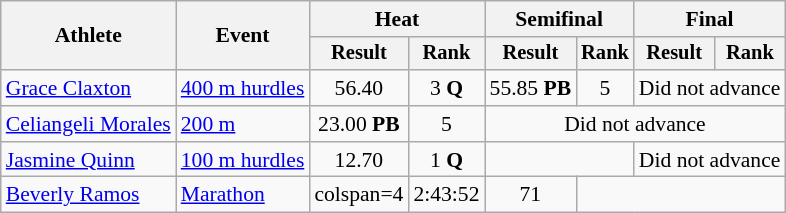<table class="wikitable" style="font-size:90%">
<tr>
<th rowspan="2">Athlete</th>
<th rowspan="2">Event</th>
<th colspan="2">Heat</th>
<th colspan="2">Semifinal</th>
<th colspan="2">Final</th>
</tr>
<tr style="font-size:95%">
<th>Result</th>
<th>Rank</th>
<th>Result</th>
<th>Rank</th>
<th>Result</th>
<th>Rank</th>
</tr>
<tr align=center>
<td align=left><a href='#'>Grace Claxton</a></td>
<td align=left><a href='#'>400 m hurdles</a></td>
<td>56.40</td>
<td>3 <strong>Q</strong></td>
<td>55.85 <strong>PB</strong></td>
<td>5</td>
<td colspan=2>Did not advance</td>
</tr>
<tr align=center>
<td align=left><a href='#'>Celiangeli Morales</a></td>
<td align=left><a href='#'>200 m</a></td>
<td>23.00 <strong>PB</strong></td>
<td>5</td>
<td colspan=4>Did not advance</td>
</tr>
<tr align=center>
<td align=left><a href='#'>Jasmine Quinn</a></td>
<td align=left><a href='#'>100 m hurdles</a></td>
<td>12.70</td>
<td>1 <strong>Q</strong></td>
<td colspan=2></td>
<td colspan=2>Did not advance</td>
</tr>
<tr align=center>
<td align=left><a href='#'>Beverly Ramos</a></td>
<td align=left><a href='#'>Marathon</a></td>
<td>colspan=4 </td>
<td>2:43:52</td>
<td>71</td>
</tr>
</table>
